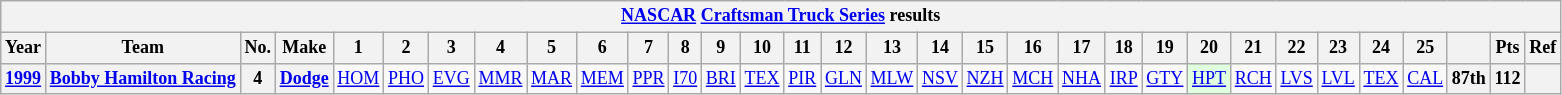<table class="wikitable" style="text-align:center; font-size:75%">
<tr>
<th colspan=45><a href='#'>NASCAR</a> <a href='#'>Craftsman Truck Series</a> results</th>
</tr>
<tr>
<th>Year</th>
<th>Team</th>
<th>No.</th>
<th>Make</th>
<th>1</th>
<th>2</th>
<th>3</th>
<th>4</th>
<th>5</th>
<th>6</th>
<th>7</th>
<th>8</th>
<th>9</th>
<th>10</th>
<th>11</th>
<th>12</th>
<th>13</th>
<th>14</th>
<th>15</th>
<th>16</th>
<th>17</th>
<th>18</th>
<th>19</th>
<th>20</th>
<th>21</th>
<th>22</th>
<th>23</th>
<th>24</th>
<th>25</th>
<th></th>
<th>Pts</th>
<th>Ref</th>
</tr>
<tr>
<th><a href='#'>1999</a></th>
<th nowrap><a href='#'>Bobby Hamilton Racing</a></th>
<th>4</th>
<th><a href='#'>Dodge</a></th>
<td><a href='#'>HOM</a></td>
<td><a href='#'>PHO</a></td>
<td><a href='#'>EVG</a></td>
<td><a href='#'>MMR</a></td>
<td><a href='#'>MAR</a></td>
<td><a href='#'>MEM</a></td>
<td><a href='#'>PPR</a></td>
<td><a href='#'>I70</a></td>
<td><a href='#'>BRI</a></td>
<td><a href='#'>TEX</a></td>
<td><a href='#'>PIR</a></td>
<td><a href='#'>GLN</a></td>
<td><a href='#'>MLW</a></td>
<td><a href='#'>NSV</a></td>
<td><a href='#'>NZH</a></td>
<td><a href='#'>MCH</a></td>
<td><a href='#'>NHA</a></td>
<td><a href='#'>IRP</a></td>
<td><a href='#'>GTY</a></td>
<td style="background:#DFFFDF;"><a href='#'>HPT</a><br></td>
<td><a href='#'>RCH</a></td>
<td><a href='#'>LVS</a></td>
<td><a href='#'>LVL</a></td>
<td><a href='#'>TEX</a></td>
<td><a href='#'>CAL</a></td>
<th>87th</th>
<th>112</th>
<th></th>
</tr>
</table>
